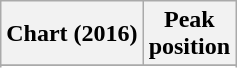<table class="wikitable sortable plainrowheaders" style="text-align:center">
<tr>
<th scope="col">Chart (2016)</th>
<th scope="col">Peak<br> position</th>
</tr>
<tr>
</tr>
<tr>
</tr>
<tr>
</tr>
<tr>
</tr>
<tr>
</tr>
<tr>
</tr>
</table>
